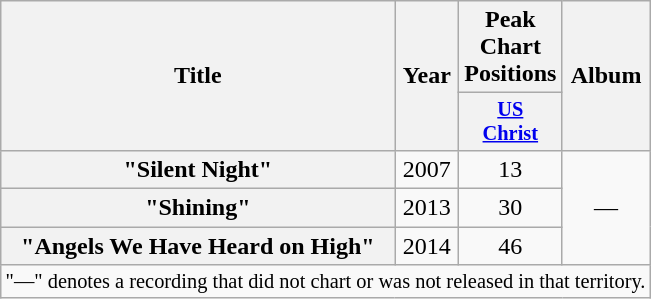<table class="wikitable plainrowheaders" style="text-align:center;">
<tr>
<th rowspan="2">Title</th>
<th rowspan="2">Year</th>
<th>Peak Chart Positions</th>
<th rowspan="2">Album</th>
</tr>
<tr>
<th scope="col" style="width:3em;font-size:85%;"><a href='#'>US<br>Christ</a><br></th>
</tr>
<tr>
<th scope="row">"Silent Night"</th>
<td>2007</td>
<td>13</td>
<td rowspan="3">—</td>
</tr>
<tr>
<th scope="row">"Shining"</th>
<td>2013</td>
<td>30</td>
</tr>
<tr>
<th scope="row">"Angels We Have Heard on High"</th>
<td>2014</td>
<td>46</td>
</tr>
<tr>
<td colspan="7" style="font-size:85%">"—" denotes a recording that did not chart or was not released in that territory.</td>
</tr>
</table>
